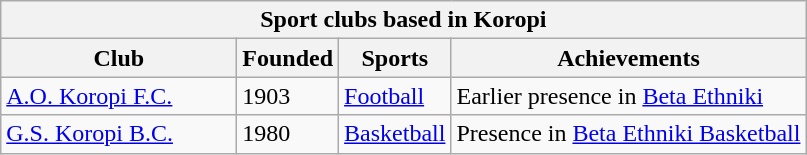<table class="wikitable">
<tr>
<th colspan="4">Sport clubs based in Koropi</th>
</tr>
<tr>
<th width="150">Club</th>
<th>Founded</th>
<th>Sports</th>
<th>Achievements</th>
</tr>
<tr>
<td><a href='#'>A.O. Koropi F.C.</a></td>
<td>1903</td>
<td><a href='#'>Football</a></td>
<td>Earlier presence in <a href='#'>Beta Ethniki</a></td>
</tr>
<tr>
<td><a href='#'>G.S. Koropi B.C.</a></td>
<td>1980</td>
<td><a href='#'>Basketball</a></td>
<td>Presence in <a href='#'>Beta Ethniki Basketball</a></td>
</tr>
</table>
